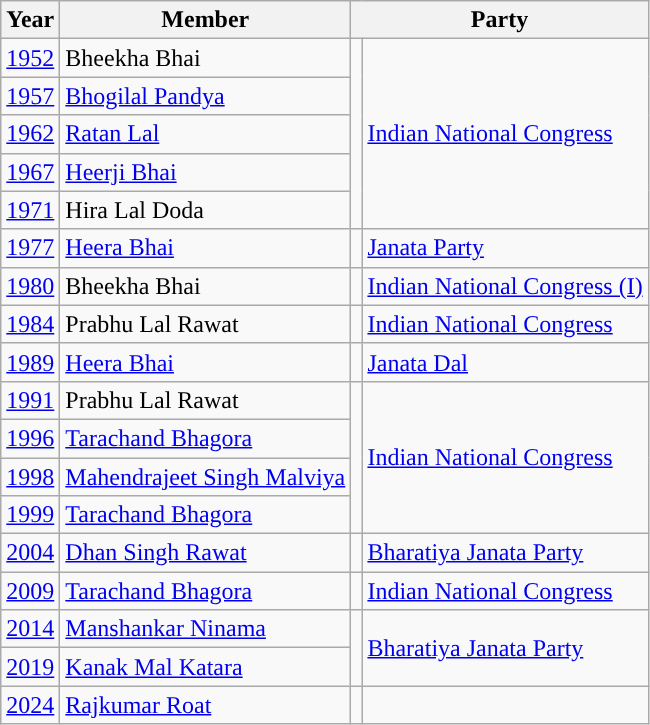<table class="wikitable">
<tr>
<th>Year</th>
<th>Member</th>
<th colspan="2">Party</th>
</tr>
<tr>
<td><a href='#'>1952</a></td>
<td>Bheekha Bhai</td>
<td rowspan="5" style="background-color: "></td>
<td rowspan="5"><a href='#'>Indian National Congress</a></td>
</tr>
<tr>
<td><a href='#'>1957</a></td>
<td><a href='#'>Bhogilal Pandya</a></td>
</tr>
<tr>
<td><a href='#'>1962</a></td>
<td><a href='#'>Ratan Lal</a></td>
</tr>
<tr>
<td><a href='#'>1967</a></td>
<td><a href='#'>Heerji Bhai</a></td>
</tr>
<tr>
<td><a href='#'>1971</a></td>
<td>Hira Lal Doda</td>
</tr>
<tr>
<td><a href='#'>1977</a></td>
<td><a href='#'>Heera Bhai</a></td>
<td style="background-color: "></td>
<td><a href='#'>Janata Party</a></td>
</tr>
<tr>
<td><a href='#'>1980</a></td>
<td>Bheekha Bhai</td>
<td style="background-color: "></td>
<td><a href='#'>Indian National Congress (I)</a></td>
</tr>
<tr>
<td><a href='#'>1984</a></td>
<td>Prabhu Lal Rawat</td>
<td style="background-color: "></td>
<td><a href='#'>Indian National Congress</a></td>
</tr>
<tr>
<td><a href='#'>1989</a></td>
<td><a href='#'>Heera Bhai</a></td>
<td style="background-color: "></td>
<td><a href='#'>Janata Dal</a></td>
</tr>
<tr>
<td><a href='#'>1991</a></td>
<td>Prabhu Lal Rawat</td>
<td rowspan="4" style="background-color: "></td>
<td rowspan="4"><a href='#'>Indian National Congress</a></td>
</tr>
<tr>
<td><a href='#'>1996</a></td>
<td><a href='#'>Tarachand Bhagora</a></td>
</tr>
<tr>
<td><a href='#'>1998</a></td>
<td><a href='#'>Mahendrajeet Singh Malviya</a></td>
</tr>
<tr>
<td><a href='#'>1999</a></td>
<td><a href='#'>Tarachand Bhagora</a></td>
</tr>
<tr>
<td><a href='#'>2004</a></td>
<td><a href='#'>Dhan Singh Rawat</a></td>
<td style="background-color: "></td>
<td><a href='#'>Bharatiya Janata Party</a></td>
</tr>
<tr>
<td><a href='#'>2009</a></td>
<td><a href='#'>Tarachand Bhagora</a></td>
<td style="background-color: "></td>
<td><a href='#'>Indian National Congress</a></td>
</tr>
<tr>
<td><a href='#'>2014</a></td>
<td><a href='#'>Manshankar Ninama</a></td>
<td rowspan="2" style="background-color: "></td>
<td rowspan="2"><a href='#'>Bharatiya Janata Party</a></td>
</tr>
<tr>
<td><a href='#'>2019</a></td>
<td><a href='#'>Kanak Mal Katara</a></td>
</tr>
<tr>
<td><a href='#'>2024</a></td>
<td><a href='#'>Rajkumar Roat</a></td>
<td></td>
</tr>
</table>
